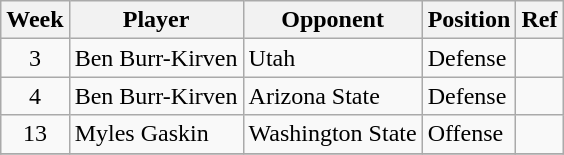<table class=wikitable>
<tr>
<th>Week</th>
<th>Player</th>
<th>Opponent</th>
<th>Position</th>
<th>Ref</th>
</tr>
<tr>
<td align=center>3</td>
<td>Ben Burr-Kirven</td>
<td>Utah</td>
<td>Defense</td>
<td></td>
</tr>
<tr>
<td align=center>4</td>
<td>Ben Burr-Kirven</td>
<td>Arizona State</td>
<td>Defense</td>
<td></td>
</tr>
<tr>
<td align=center>13</td>
<td>Myles Gaskin</td>
<td>Washington State</td>
<td>Offense</td>
<td></td>
</tr>
<tr>
</tr>
</table>
